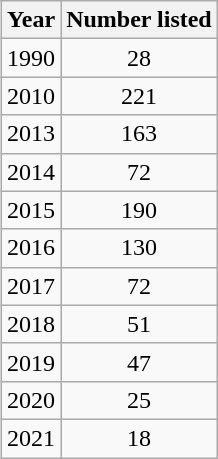<table class="wikitable" style="float:right; text-align:center; margin:2em;">
<tr>
<th>Year</th>
<th>Number listed</th>
</tr>
<tr>
<td>1990</td>
<td>28</td>
</tr>
<tr>
<td>2010</td>
<td>221</td>
</tr>
<tr>
<td>2013</td>
<td>163</td>
</tr>
<tr>
<td>2014</td>
<td>72</td>
</tr>
<tr>
<td>2015</td>
<td>190</td>
</tr>
<tr>
<td>2016</td>
<td>130</td>
</tr>
<tr>
<td>2017</td>
<td>72</td>
</tr>
<tr>
<td>2018</td>
<td>51</td>
</tr>
<tr>
<td>2019</td>
<td>47</td>
</tr>
<tr>
<td>2020</td>
<td>25</td>
</tr>
<tr>
<td>2021</td>
<td>18</td>
</tr>
</table>
